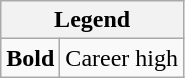<table class="wikitable mw-collapsible mw-collapsed">
<tr>
<th colspan="2">Legend</th>
</tr>
<tr>
<td><strong>Bold</strong></td>
<td>Career high</td>
</tr>
</table>
